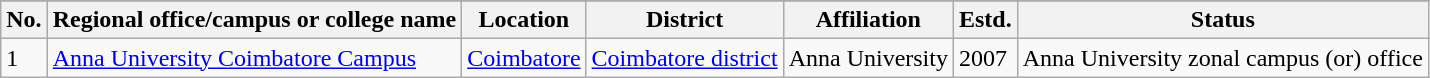<table class="wikitable sortable">
<tr>
</tr>
<tr>
<th>No.</th>
<th>Regional office/campus or college name</th>
<th>Location</th>
<th>District</th>
<th>Affiliation</th>
<th>Estd.</th>
<th>Status</th>
</tr>
<tr>
<td>1</td>
<td><a href='#'>Anna University Coimbatore Campus</a></td>
<td><a href='#'>Coimbatore</a></td>
<td><a href='#'>Coimbatore district</a></td>
<td>Anna University</td>
<td>2007</td>
<td>Anna University zonal campus (or) office</td>
</tr>
</table>
